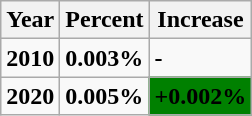<table class="wikitable">
<tr>
<th><strong>Year</strong></th>
<th><strong>Percent</strong></th>
<th><strong>Increase</strong></th>
</tr>
<tr>
<td><strong>2010</strong></td>
<td><strong>0.003%</strong></td>
<td style="background:"><strong>-</strong></td>
</tr>
<tr>
<td><strong>2020</strong></td>
<td><strong>0.005%</strong></td>
<td style="background: green"><strong>+0.002%</strong></td>
</tr>
</table>
